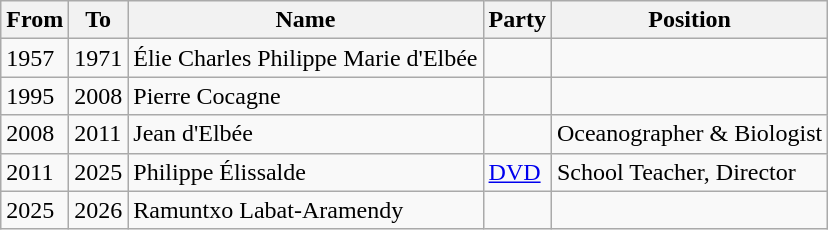<table class="wikitable">
<tr>
<th>From</th>
<th>To</th>
<th>Name</th>
<th>Party</th>
<th>Position</th>
</tr>
<tr>
<td>1957</td>
<td>1971</td>
<td>Élie Charles Philippe Marie d'Elbée</td>
<td></td>
<td></td>
</tr>
<tr>
<td>1995</td>
<td>2008</td>
<td>Pierre Cocagne</td>
<td></td>
<td></td>
</tr>
<tr>
<td>2008</td>
<td>2011</td>
<td>Jean d'Elbée</td>
<td></td>
<td>Oceanographer & Biologist</td>
</tr>
<tr>
<td>2011</td>
<td>2025</td>
<td>Philippe Élissalde</td>
<td><a href='#'>DVD</a></td>
<td>School Teacher, Director</td>
</tr>
<tr>
<td>2025</td>
<td>2026</td>
<td>Ramuntxo Labat-Aramendy</td>
<td></td>
<td></td>
</tr>
</table>
